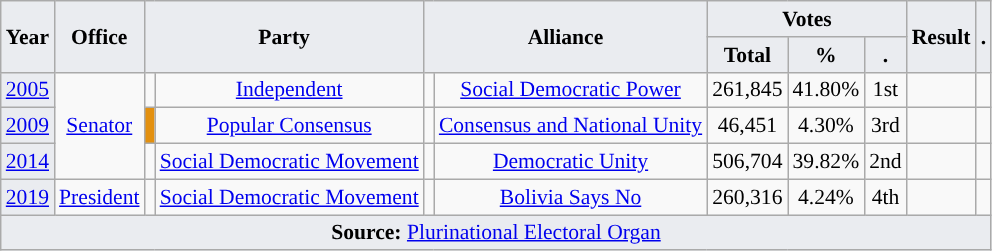<table class="wikitable" style="font-size:90%; text-align:center;">
<tr>
<th style="background-color:#EAECF0;" rowspan=2>Year</th>
<th style="background-color:#EAECF0;" rowspan=2>Office</th>
<th style="background-color:#EAECF0;" colspan=2 rowspan=2>Party</th>
<th style="background-color:#EAECF0;" colspan=2 rowspan=2>Alliance</th>
<th style="background-color:#EAECF0;" colspan=3>Votes</th>
<th style="background-color:#EAECF0;" rowspan=2>Result</th>
<th style="background-color:#EAECF0;" rowspan=2>.</th>
</tr>
<tr>
<th style="background-color:#EAECF0;">Total</th>
<th style="background-color:#EAECF0;">%</th>
<th style="background-color:#EAECF0;">.</th>
</tr>
<tr>
<td style="background-color:#EAECF0;"><a href='#'>2005</a></td>
<td rowspan=3><a href='#'>Senator</a></td>
<td style="background-color:"></td>
<td><a href='#'>Independent</a></td>
<td style="background-color:"></td>
<td><a href='#'>Social Democratic Power</a></td>
<td>261,845</td>
<td>41.80%</td>
<td>1st</td>
<td></td>
<td></td>
</tr>
<tr>
<td style="background-color:#EAECF0;"><a href='#'>2009</a></td>
<td style="background-color:#E3900F;"></td>
<td><a href='#'>Popular Consensus</a></td>
<td style="background-color:"></td>
<td><a href='#'>Consensus and National Unity</a></td>
<td>46,451</td>
<td>4.30%</td>
<td>3rd</td>
<td></td>
<td></td>
</tr>
<tr>
<td style="background-color:#EAECF0;"><a href='#'>2014</a></td>
<td style="background-color:"></td>
<td><a href='#'>Social Democratic Movement</a></td>
<td style="background-color:"></td>
<td><a href='#'>Democratic Unity</a></td>
<td>506,704</td>
<td>39.82%</td>
<td>2nd</td>
<td></td>
<td></td>
</tr>
<tr>
<td style="background-color:#EAECF0;"><a href='#'>2019</a></td>
<td><a href='#'>President</a></td>
<td style="background-color:"></td>
<td><a href='#'>Social Democratic Movement</a></td>
<td style="background-color:"></td>
<td><a href='#'>Bolivia Says No</a></td>
<td>260,316</td>
<td>4.24%</td>
<td>4th</td>
<td></td>
<td></td>
</tr>
<tr>
<td style="background-color:#EAECF0;" colspan=11><strong>Source:</strong> <a href='#'>Plurinational Electoral Organ</a>  </td>
</tr>
</table>
